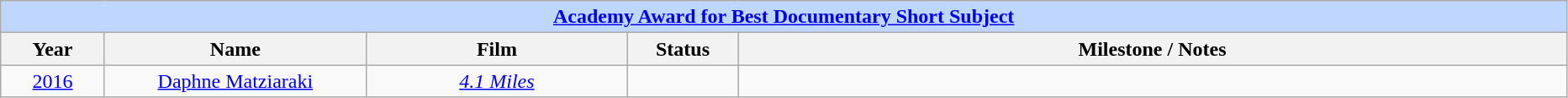<table class="wikitable" style="text-align: center">
<tr ---- bgcolor="#bfd7ff">
<td colspan=5 align=center><strong><a href='#'>Academy Award for Best Documentary Short Subject</a></strong></td>
</tr>
<tr ---- bgcolor="#ebf5ff">
<th width="75">Year</th>
<th width="200">Name</th>
<th width="200">Film</th>
<th width="80">Status</th>
<th width="650">Milestone / Notes</th>
</tr>
<tr>
<td><a href='#'>2016</a></td>
<td><a href='#'>Daphne Matziaraki</a></td>
<td><em><a href='#'>4.1 Miles</a></em></td>
<td></td>
<td></td>
</tr>
</table>
